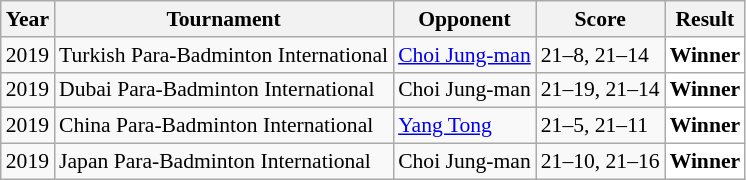<table class="sortable wikitable" style="font-size: 90%;">
<tr>
<th>Year</th>
<th>Tournament</th>
<th>Opponent</th>
<th>Score</th>
<th>Result</th>
</tr>
<tr>
<td align="center">2019</td>
<td align="left">Turkish Para-Badminton International</td>
<td align="left"> <a href='#'>Choi Jung-man</a></td>
<td align="left">21–8, 21–14</td>
<td style="text-align:left; background:white"> <strong>Winner</strong></td>
</tr>
<tr>
<td align="center">2019</td>
<td align="left">Dubai Para-Badminton International</td>
<td align="left"> Choi Jung-man</td>
<td align="left">21–19, 21–14</td>
<td style="text-align:left; background:white"> <strong>Winner</strong></td>
</tr>
<tr>
<td align="center">2019</td>
<td align="left">China Para-Badminton International</td>
<td align="left"> <a href='#'>Yang Tong</a></td>
<td align="left">21–5, 21–11</td>
<td style="text-align:left; background:white"> <strong>Winner</strong></td>
</tr>
<tr>
<td align="center">2019</td>
<td align="left">Japan Para-Badminton International</td>
<td align="left"> Choi Jung-man</td>
<td align="left">21–10, 21–16</td>
<td style="text-align:left; background:white"> <strong>Winner</strong></td>
</tr>
</table>
